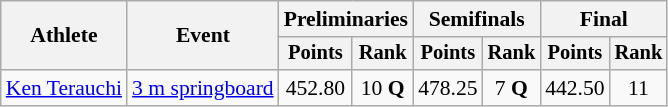<table class="wikitable" style="font-size:90%;">
<tr>
<th rowspan="2">Athlete</th>
<th rowspan="2">Event</th>
<th colspan=2>Preliminaries</th>
<th colspan=2>Semifinals</th>
<th colspan=2>Final</th>
</tr>
<tr style="font-size:95%">
<th>Points</th>
<th>Rank</th>
<th>Points</th>
<th>Rank</th>
<th>Points</th>
<th>Rank</th>
</tr>
<tr align=center>
<td align=left><a href='#'>Ken Terauchi</a></td>
<td align=left><a href='#'>3 m springboard</a></td>
<td>452.80</td>
<td>10 <strong>Q</strong></td>
<td>478.25</td>
<td>7 <strong>Q</strong></td>
<td>442.50</td>
<td>11</td>
</tr>
</table>
